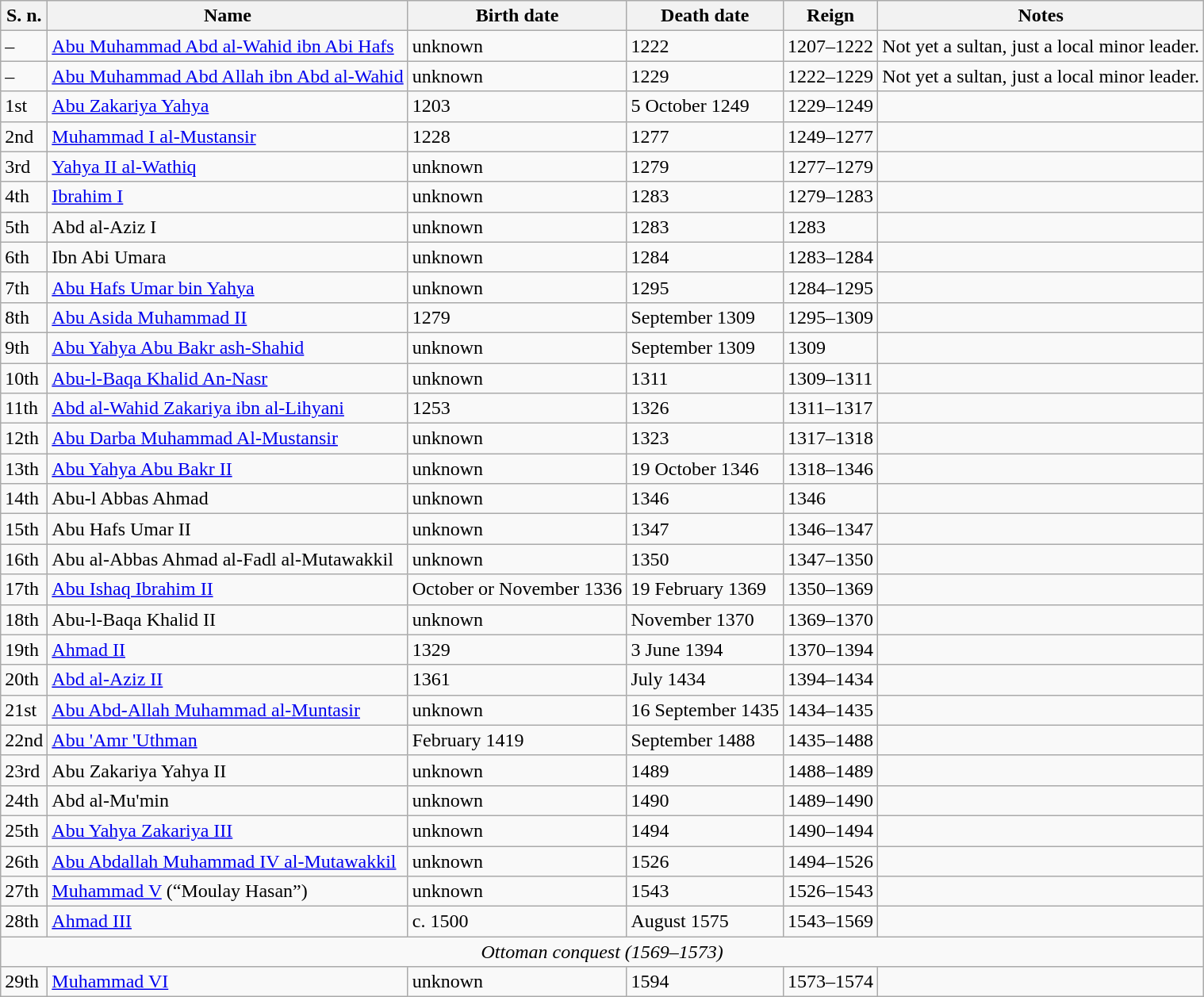<table class=wikitable>
<tr>
<th bgcolor="#CEDFF2">S. n.</th>
<th bgcolor="#CEDFF2">Name</th>
<th bgcolor="#CEDFF2">Birth date</th>
<th bgcolor="#CEDFF2">Death date</th>
<th bgcolor="#CEDFF2">Reign</th>
<th bgcolor="#CEDFF2">Notes</th>
</tr>
<tr>
<td>–</td>
<td><a href='#'>Abu Muhammad Abd al-Wahid ibn Abi Hafs</a></td>
<td>unknown</td>
<td>1222</td>
<td>1207–1222</td>
<td>Not yet a sultan, just a local minor leader.</td>
</tr>
<tr>
<td>–</td>
<td><a href='#'>Abu Muhammad Abd Allah ibn Abd al-Wahid</a></td>
<td>unknown</td>
<td>1229</td>
<td>1222–1229</td>
<td>Not yet a sultan, just a local minor leader.</td>
</tr>
<tr>
<td>1st</td>
<td><a href='#'>Abu Zakariya Yahya</a></td>
<td>1203</td>
<td>5 October 1249</td>
<td>1229–1249</td>
<td></td>
</tr>
<tr>
<td>2nd</td>
<td><a href='#'>Muhammad I al-Mustansir</a></td>
<td>1228</td>
<td>1277</td>
<td>1249–1277</td>
<td></td>
</tr>
<tr>
<td>3rd</td>
<td><a href='#'>Yahya II al-Wathiq</a></td>
<td>unknown</td>
<td>1279</td>
<td>1277–1279</td>
<td></td>
</tr>
<tr>
<td>4th</td>
<td><a href='#'>Ibrahim I</a></td>
<td>unknown</td>
<td>1283</td>
<td>1279–1283</td>
<td></td>
</tr>
<tr>
<td>5th</td>
<td>Abd al-Aziz I</td>
<td>unknown</td>
<td>1283</td>
<td>1283</td>
<td></td>
</tr>
<tr>
<td>6th</td>
<td>Ibn Abi Umara</td>
<td>unknown</td>
<td>1284</td>
<td>1283–1284</td>
<td></td>
</tr>
<tr>
<td>7th</td>
<td><a href='#'>Abu Hafs Umar bin Yahya</a></td>
<td>unknown</td>
<td>1295</td>
<td>1284–1295</td>
<td></td>
</tr>
<tr>
<td>8th</td>
<td><a href='#'>Abu Asida Muhammad II</a></td>
<td>1279</td>
<td>September 1309</td>
<td>1295–1309</td>
<td></td>
</tr>
<tr>
<td>9th</td>
<td><a href='#'>Abu Yahya Abu Bakr ash-Shahid</a></td>
<td>unknown</td>
<td>September 1309</td>
<td>1309</td>
<td></td>
</tr>
<tr>
<td>10th</td>
<td><a href='#'>Abu-l-Baqa Khalid An-Nasr</a></td>
<td>unknown</td>
<td>1311</td>
<td>1309–1311</td>
<td></td>
</tr>
<tr>
<td>11th</td>
<td><a href='#'>Abd al-Wahid Zakariya ibn al-Lihyani</a></td>
<td>1253</td>
<td>1326</td>
<td>1311–1317</td>
<td></td>
</tr>
<tr>
<td>12th</td>
<td><a href='#'>Abu Darba Muhammad Al-Mustansir</a></td>
<td>unknown</td>
<td>1323</td>
<td>1317–1318</td>
<td></td>
</tr>
<tr>
<td>13th</td>
<td><a href='#'>Abu Yahya Abu Bakr II</a></td>
<td>unknown</td>
<td>19 October 1346</td>
<td>1318–1346</td>
<td></td>
</tr>
<tr>
<td>14th</td>
<td>Abu-l Abbas Ahmad</td>
<td>unknown</td>
<td>1346</td>
<td>1346</td>
<td></td>
</tr>
<tr>
<td>15th</td>
<td>Abu Hafs Umar II</td>
<td>unknown</td>
<td>1347</td>
<td>1346–1347</td>
<td></td>
</tr>
<tr>
<td>16th</td>
<td>Abu al-Abbas Ahmad al-Fadl al-Mutawakkil</td>
<td>unknown</td>
<td>1350</td>
<td>1347–1350</td>
<td></td>
</tr>
<tr>
<td>17th</td>
<td><a href='#'>Abu Ishaq Ibrahim II</a></td>
<td>October or November 1336</td>
<td>19 February 1369</td>
<td>1350–1369</td>
<td></td>
</tr>
<tr>
<td>18th</td>
<td>Abu-l-Baqa Khalid II</td>
<td>unknown</td>
<td>November 1370</td>
<td>1369–1370</td>
<td></td>
</tr>
<tr>
<td>19th</td>
<td><a href='#'>Ahmad II</a></td>
<td>1329</td>
<td>3 June 1394</td>
<td>1370–1394</td>
<td></td>
</tr>
<tr>
<td>20th</td>
<td><a href='#'>Abd al-Aziz II</a></td>
<td>1361</td>
<td>July 1434</td>
<td>1394–1434</td>
<td></td>
</tr>
<tr>
<td>21st</td>
<td><a href='#'>Abu Abd-Allah Muhammad al-Muntasir</a></td>
<td>unknown</td>
<td>16 September 1435</td>
<td>1434–1435</td>
<td></td>
</tr>
<tr>
<td>22nd</td>
<td><a href='#'>Abu 'Amr 'Uthman</a></td>
<td>February 1419</td>
<td>September 1488</td>
<td>1435–1488</td>
<td></td>
</tr>
<tr>
<td>23rd</td>
<td>Abu Zakariya Yahya II</td>
<td>unknown</td>
<td>1489</td>
<td>1488–1489</td>
<td></td>
</tr>
<tr>
<td>24th</td>
<td>Abd al-Mu'min</td>
<td>unknown</td>
<td>1490</td>
<td>1489–1490</td>
<td></td>
</tr>
<tr>
<td>25th</td>
<td><a href='#'>Abu Yahya Zakariya III</a></td>
<td>unknown</td>
<td>1494</td>
<td>1490–1494</td>
<td></td>
</tr>
<tr>
<td>26th</td>
<td><a href='#'>Abu Abdallah Muhammad IV al-Mutawakkil</a></td>
<td>unknown</td>
<td>1526</td>
<td>1494–1526</td>
<td></td>
</tr>
<tr>
<td>27th</td>
<td><a href='#'>Muhammad V</a> (“Moulay Hasan”)</td>
<td>unknown</td>
<td>1543</td>
<td>1526–1543</td>
<td></td>
</tr>
<tr>
<td>28th</td>
<td><a href='#'>Ahmad III</a></td>
<td>c. 1500</td>
<td>August 1575</td>
<td>1543–1569</td>
<td></td>
</tr>
<tr>
<td colspan="6" style="text-align:center;"><em>Ottoman conquest (1569–1573)</em></td>
</tr>
<tr>
<td>29th</td>
<td><a href='#'>Muhammad VI</a></td>
<td>unknown</td>
<td>1594</td>
<td>1573–1574</td>
<td></td>
</tr>
</table>
